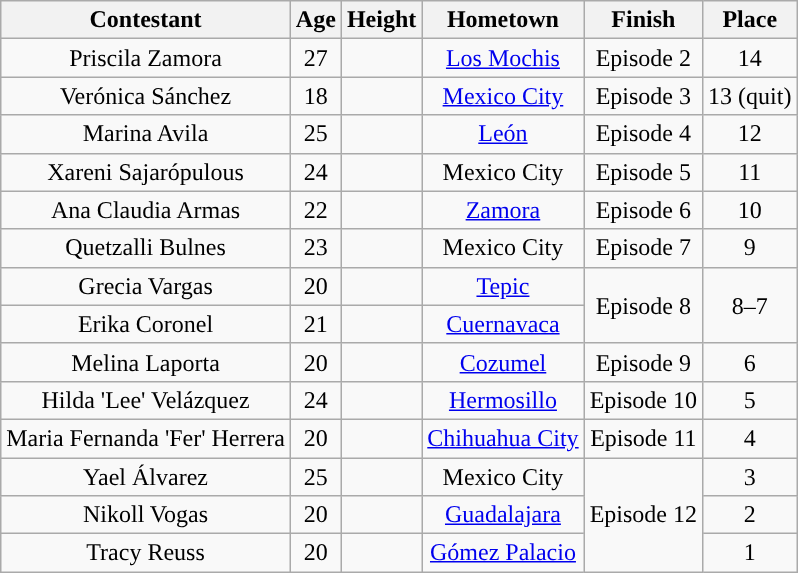<table class="wikitable sortable" style="text-align:center;">
<tr>
<th>Contestant</th>
<th>Age</th>
<th>Height</th>
<th>Hometown</th>
<th>Finish</th>
<th>Place</th>
</tr>
<tr>
<td>Priscila Zamora</td>
<td>27</td>
<td></td>
<td><a href='#'>Los Mochis</a></td>
<td>Episode 2</td>
<td>14</td>
</tr>
<tr>
<td>Verónica Sánchez</td>
<td>18</td>
<td></td>
<td><a href='#'>Mexico City</a></td>
<td>Episode 3</td>
<td>13 (quit)</td>
</tr>
<tr>
<td>Marina Avila</td>
<td>25</td>
<td></td>
<td><a href='#'>León</a></td>
<td>Episode 4</td>
<td>12</td>
</tr>
<tr>
<td>Xareni Sajarópulous</td>
<td>24</td>
<td></td>
<td>Mexico City</td>
<td>Episode 5</td>
<td>11</td>
</tr>
<tr>
<td>Ana Claudia Armas</td>
<td>22</td>
<td></td>
<td><a href='#'>Zamora</a></td>
<td>Episode 6</td>
<td>10</td>
</tr>
<tr>
<td>Quetzalli Bulnes</td>
<td>23</td>
<td></td>
<td>Mexico City</td>
<td>Episode 7</td>
<td>9</td>
</tr>
<tr>
<td>Grecia Vargas</td>
<td>20</td>
<td></td>
<td><a href='#'>Tepic</a></td>
<td rowspan="2">Episode 8</td>
<td rowspan="2">8–7</td>
</tr>
<tr>
<td>Erika Coronel</td>
<td>21</td>
<td></td>
<td><a href='#'>Cuernavaca</a></td>
</tr>
<tr>
<td>Melina Laporta</td>
<td>20</td>
<td></td>
<td><a href='#'>Cozumel</a></td>
<td>Episode 9</td>
<td>6</td>
</tr>
<tr>
<td>Hilda 'Lee' Velázquez</td>
<td>24</td>
<td></td>
<td><a href='#'>Hermosillo</a></td>
<td>Episode 10</td>
<td>5</td>
</tr>
<tr>
<td>Maria Fernanda 'Fer' Herrera</td>
<td>20</td>
<td></td>
<td><a href='#'>Chihuahua City</a></td>
<td>Episode 11</td>
<td>4</td>
</tr>
<tr>
<td>Yael Álvarez</td>
<td>25</td>
<td></td>
<td>Mexico City</td>
<td rowspan="3">Episode 12</td>
<td>3</td>
</tr>
<tr>
<td>Nikoll Vogas</td>
<td>20</td>
<td></td>
<td><a href='#'>Guadalajara</a></td>
<td>2</td>
</tr>
<tr>
<td>Tracy Reuss</td>
<td>20</td>
<td></td>
<td><a href='#'>Gómez Palacio</a></td>
<td>1</td>
</tr>
</table>
